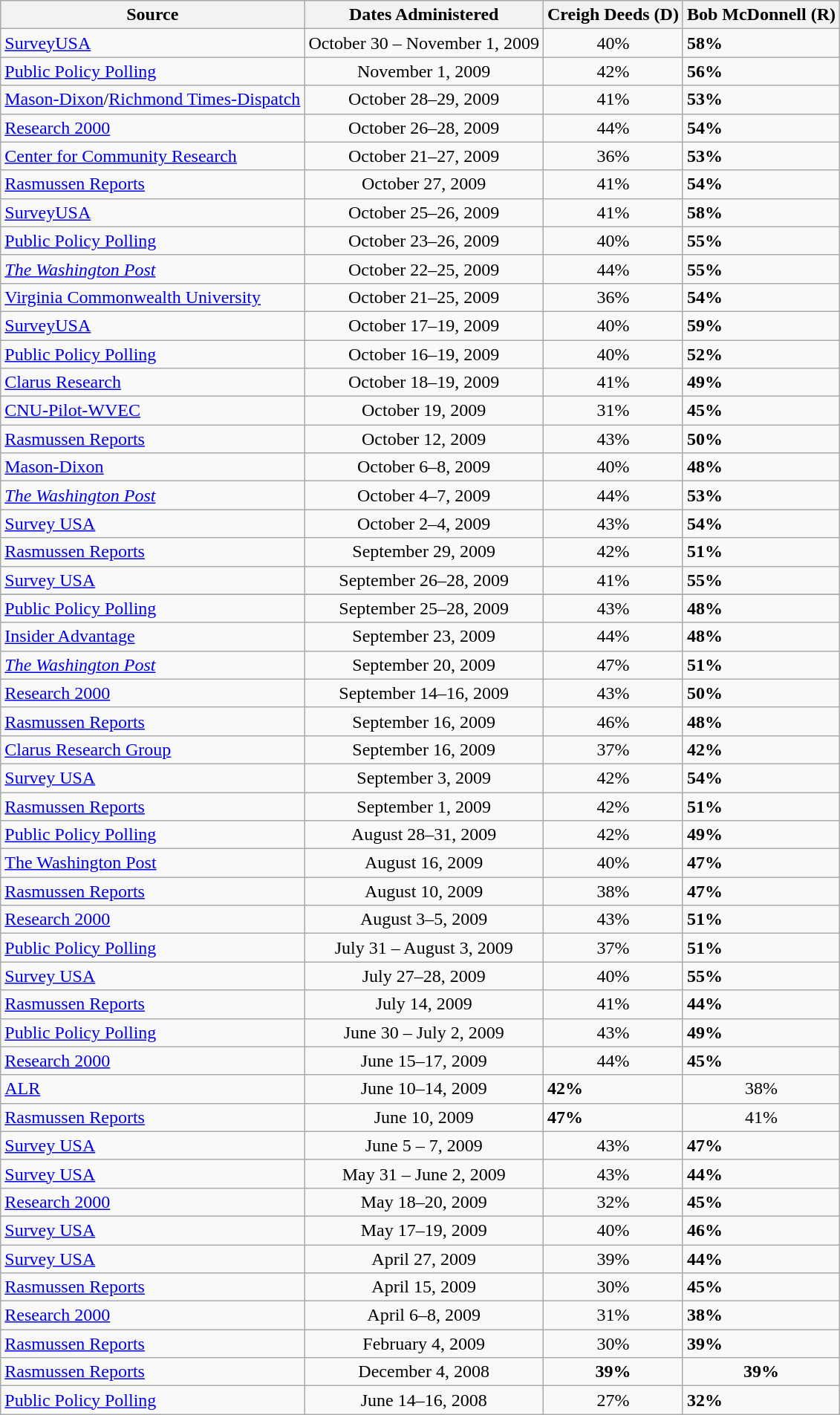<table class="wikitable">
<tr>
<th>Source</th>
<th>Dates Administered</th>
<th>Creigh Deeds (D)</th>
<th>Bob McDonnell (R)</th>
</tr>
<tr>
<td><a href='#'>SurveyUSA</a></td>
<td align=center>October 30 – November 1, 2009</td>
<td align=center>40%</td>
<td><strong>58%</strong></td>
</tr>
<tr>
<td><a href='#'>Public Policy Polling</a></td>
<td align=center>November 1, 2009</td>
<td align=center>42%</td>
<td><strong>56%</strong></td>
</tr>
<tr>
<td><a href='#'>Mason-Dixon</a>/<a href='#'>Richmond Times-Dispatch</a></td>
<td align=center>October 28–29, 2009</td>
<td align=center>41%</td>
<td><strong>53%</strong></td>
</tr>
<tr>
<td><a href='#'>Research 2000</a></td>
<td align=center>October 26–28, 2009</td>
<td align=center>44%</td>
<td><strong>54%</strong></td>
</tr>
<tr>
<td><a href='#'>Center for Community Research</a></td>
<td align=center>October 21–27, 2009</td>
<td align=center>36%</td>
<td><strong>53%</strong></td>
</tr>
<tr>
<td><a href='#'>Rasmussen Reports</a></td>
<td align=center>October 27, 2009</td>
<td align=center>41%</td>
<td><strong>54%</strong></td>
</tr>
<tr>
<td><a href='#'>SurveyUSA</a></td>
<td align="center">October 25–26, 2009</td>
<td align="center">41%</td>
<td><strong>58%</strong></td>
</tr>
<tr>
<td><a href='#'>Public Policy Polling</a></td>
<td align="center">October 23–26, 2009</td>
<td align="center">40%</td>
<td><strong>55%</strong></td>
</tr>
<tr>
<td><em><a href='#'>The Washington Post</a></em></td>
<td align="center">October 22–25, 2009</td>
<td align="center">44%</td>
<td><strong>55%</strong></td>
</tr>
<tr>
<td><a href='#'>Virginia Commonwealth University</a></td>
<td align="center">October 21–25, 2009</td>
<td align="center">36%</td>
<td><strong>54%</strong></td>
</tr>
<tr>
<td><a href='#'>SurveyUSA</a></td>
<td align="center">October 17–19, 2009</td>
<td align="center">40%</td>
<td><strong>59%</strong></td>
</tr>
<tr>
<td><a href='#'>Public Policy Polling</a></td>
<td align="center">October 16–19, 2009</td>
<td align="center">40%</td>
<td><strong>52%</strong></td>
</tr>
<tr>
<td><a href='#'>Clarus Research</a></td>
<td align="center">October 18–19, 2009</td>
<td align="center">41%</td>
<td><strong>49%</strong></td>
</tr>
<tr>
<td><a href='#'>CNU-Pilot-WVEC</a></td>
<td align="center">October 19, 2009</td>
<td align="center">31%</td>
<td><strong>45%</strong></td>
</tr>
<tr>
<td><a href='#'>Rasmussen Reports</a></td>
<td align="center">October 12, 2009</td>
<td align="center">43%</td>
<td><strong>50%</strong></td>
</tr>
<tr>
<td><a href='#'>Mason-Dixon</a></td>
<td align="center">October 6–8, 2009</td>
<td align="center">40%</td>
<td><strong>48%</strong></td>
</tr>
<tr>
<td><em><a href='#'>The Washington Post</a></em></td>
<td align="center">October 4–7, 2009</td>
<td align="center">44%</td>
<td><strong>53%</strong></td>
</tr>
<tr>
<td><a href='#'>Survey USA</a></td>
<td align="center">October 2–4, 2009</td>
<td align="center">43%</td>
<td><strong>54%</strong></td>
</tr>
<tr>
<td><a href='#'>Rasmussen Reports</a></td>
<td align="center">September 29, 2009</td>
<td align="center">42%</td>
<td><strong>51%</strong></td>
</tr>
<tr>
<td><a href='#'>Survey USA</a></td>
<td align="center">September 26–28, 2009</td>
<td align="center">41%</td>
<td><strong>55%</strong></td>
</tr>
<tr>
</tr>
<tr>
<td><a href='#'>Public Policy Polling</a></td>
<td align="center">September 25–28, 2009</td>
<td align="center">43%</td>
<td><strong>48%</strong></td>
</tr>
<tr>
<td><a href='#'>Insider Advantage</a></td>
<td align="center">September 23, 2009</td>
<td align="center">44%</td>
<td><strong>48%</strong></td>
</tr>
<tr>
<td><em><a href='#'>The Washington Post</a></em></td>
<td align="center">September 20, 2009</td>
<td align="center">47%</td>
<td><strong>51%</strong></td>
</tr>
<tr>
<td><a href='#'>Research 2000</a></td>
<td align="center">September 14–16, 2009</td>
<td align="center">43%</td>
<td><strong>50%</strong></td>
</tr>
<tr>
<td><a href='#'>Rasmussen Reports</a></td>
<td align="center">September 16, 2009</td>
<td align=center>46%</td>
<td><strong>48%</strong></td>
</tr>
<tr>
<td><a href='#'>Clarus Research Group</a></td>
<td align="center">September 16, 2009</td>
<td align=center>37%</td>
<td><strong>42%</strong></td>
</tr>
<tr>
<td><a href='#'>Survey USA</a></td>
<td align="center">September 3, 2009</td>
<td align=center>42%</td>
<td><strong>54%</strong></td>
</tr>
<tr>
<td><a href='#'>Rasmussen Reports</a></td>
<td align="center">September 1, 2009</td>
<td align=center>42%</td>
<td><strong>51%</strong></td>
</tr>
<tr>
<td><a href='#'>Public Policy Polling</a></td>
<td align="center">August 28–31, 2009</td>
<td align=center>42%</td>
<td><strong>49%</strong></td>
</tr>
<tr>
<td><a href='#'>The Washington Post</a></td>
<td align="center">August 16, 2009</td>
<td align=center>40%</td>
<td><strong>47%</strong></td>
</tr>
<tr>
<td><a href='#'>Rasmussen Reports</a></td>
<td align="center">August 10, 2009</td>
<td align=center>38%</td>
<td><strong>47%</strong></td>
</tr>
<tr>
<td><a href='#'>Research 2000</a></td>
<td align="center">August 3–5, 2009</td>
<td align=center>43%</td>
<td><strong>51%</strong></td>
</tr>
<tr>
<td><a href='#'>Public Policy Polling</a></td>
<td align="center">July 31 – August 3, 2009</td>
<td align=center>37%</td>
<td><strong>51%</strong></td>
</tr>
<tr>
<td><a href='#'>Survey USA</a></td>
<td align="center">July 27–28, 2009</td>
<td align="center">40%</td>
<td><strong>55%</strong></td>
</tr>
<tr>
<td><a href='#'>Rasmussen Reports</a></td>
<td align="center">July 14, 2009</td>
<td align=center>41%</td>
<td><strong>44%</strong></td>
</tr>
<tr>
<td><a href='#'>Public Policy Polling</a></td>
<td align="center">June 30 – July 2, 2009</td>
<td align=center>43%</td>
<td><strong>49%</strong></td>
</tr>
<tr>
<td><a href='#'>Research 2000</a></td>
<td align="center">June 15–17, 2009</td>
<td align=center>44%</td>
<td><strong>45%</strong></td>
</tr>
<tr>
<td><a href='#'>ALR</a></td>
<td align=center>June 10–14, 2009</td>
<td><strong>42%</strong></td>
<td align=center>38%</td>
</tr>
<tr>
<td><a href='#'>Rasmussen Reports</a></td>
<td align=center>June 10, 2009</td>
<td><strong>47%</strong></td>
<td align=center>41%</td>
</tr>
<tr>
<td><a href='#'>Survey USA</a></td>
<td align="center">June 5 – 7, 2009</td>
<td align=center>43%</td>
<td><strong>47%</strong></td>
</tr>
<tr>
<td><a href='#'>Survey USA</a></td>
<td align="center">May 31 – June 2, 2009</td>
<td align=center>43%</td>
<td><strong>44%</strong></td>
</tr>
<tr>
<td><a href='#'>Research 2000</a></td>
<td align=center>May 18–20, 2009</td>
<td align=center>32%</td>
<td><strong>45%</strong></td>
</tr>
<tr>
<td><a href='#'>Survey USA</a></td>
<td align=center>May 17–19, 2009</td>
<td align=center>40%</td>
<td><strong>46%</strong></td>
</tr>
<tr>
<td><a href='#'>Survey USA</a></td>
<td align=center>April 27, 2009</td>
<td align=center>39%</td>
<td><strong>44%</strong></td>
</tr>
<tr>
<td><a href='#'>Rasmussen Reports</a></td>
<td align=center>April 15, 2009</td>
<td align=center>30%</td>
<td><strong>45%</strong></td>
</tr>
<tr>
<td><a href='#'>Research 2000</a></td>
<td align=center>April 6–8, 2009</td>
<td align=center>31%</td>
<td><strong>38%</strong></td>
</tr>
<tr>
<td><a href='#'>Rasmussen Reports</a></td>
<td align=center>February 4, 2009</td>
<td align=center>30%</td>
<td><strong>39%</strong></td>
</tr>
<tr>
<td><a href='#'>Rasmussen Reports</a></td>
<td align=center>December 4, 2008</td>
<td align=center><strong>39%</strong></td>
<td align=center><strong>39%</strong></td>
</tr>
<tr>
<td><a href='#'>Public Policy Polling</a></td>
<td align=center>June 14–16, 2008</td>
<td align=center>27%</td>
<td><strong>32%</strong></td>
</tr>
</table>
